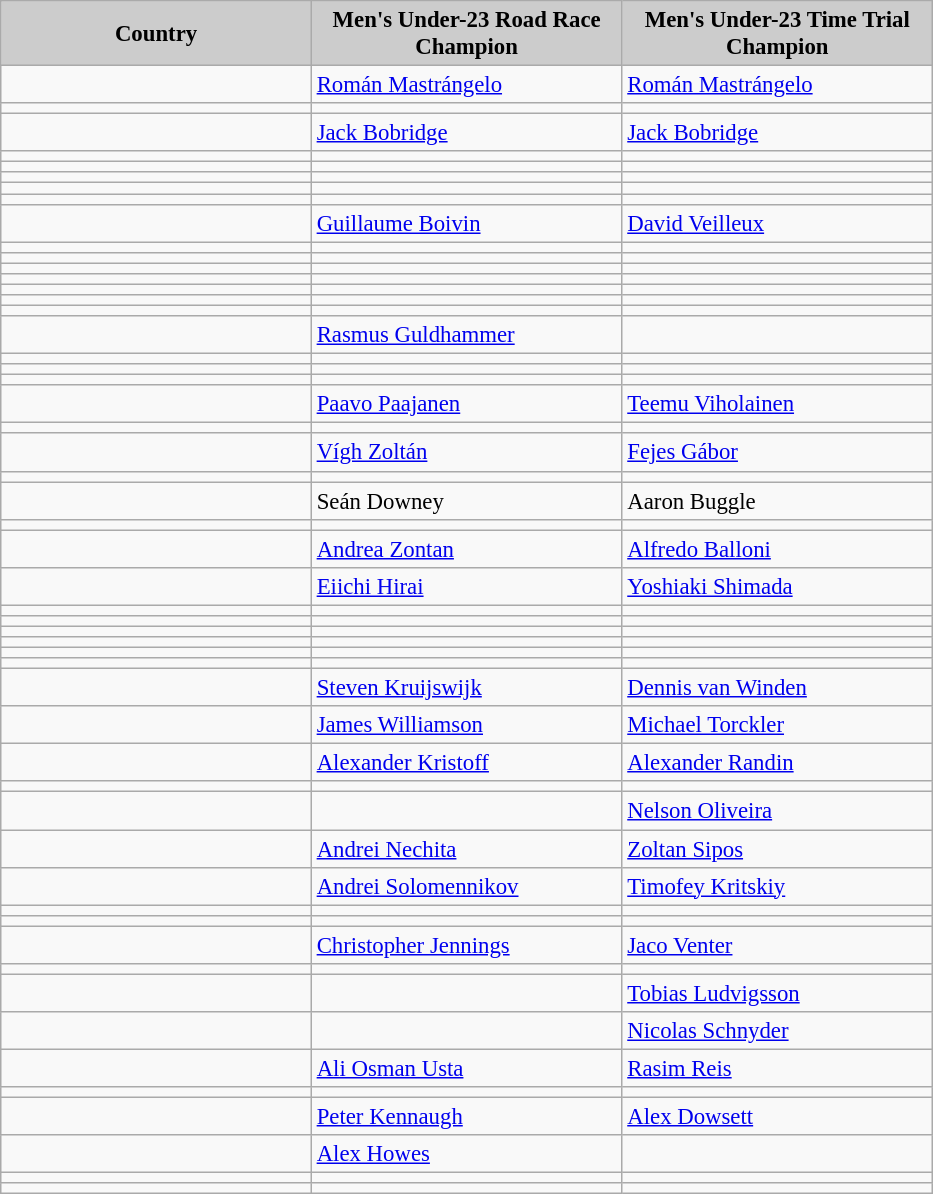<table class="wikitable sortable" bgcolor="#f7f8ff" cellpadding="3" cellspacing="0" border="1" style="font-size: 95%; border: gray solid 1px; border-collapse: collapse;">
<tr bgcolor="#CCCCCC">
<td align="center" width="200"><strong>Country</strong></td>
<td align="center" width="200"><strong>Men's Under-23 Road Race Champion</strong></td>
<td align="center" width="200"><strong>Men's Under-23 Time Trial Champion</strong></td>
</tr>
<tr align="left" valign=top>
<td></td>
<td><a href='#'>Román Mastrángelo</a></td>
<td><a href='#'>Román Mastrángelo</a></td>
</tr>
<tr align="left" valign=top>
<td></td>
<td></td>
<td></td>
</tr>
<tr align="left" valign=top>
<td></td>
<td><a href='#'>Jack Bobridge</a></td>
<td><a href='#'>Jack Bobridge</a></td>
</tr>
<tr align="left" valign=top>
<td></td>
<td></td>
<td></td>
</tr>
<tr align="left" valign=top>
<td></td>
<td></td>
<td></td>
</tr>
<tr align="left" valign=top>
<td></td>
<td></td>
<td></td>
</tr>
<tr align="left" valign=top>
<td></td>
<td></td>
<td></td>
</tr>
<tr align="left" valign=top>
<td></td>
<td></td>
<td></td>
</tr>
<tr align="left" valign=top>
<td></td>
<td><a href='#'>Guillaume Boivin</a></td>
<td><a href='#'>David Veilleux</a></td>
</tr>
<tr align="left" valign=top>
<td></td>
<td></td>
<td></td>
</tr>
<tr align="left" valign=top>
<td></td>
<td></td>
<td></td>
</tr>
<tr align="left" valign=top>
<td></td>
<td></td>
<td></td>
</tr>
<tr align="left" valign=top>
<td></td>
<td></td>
<td></td>
</tr>
<tr align="left" valign=top>
<td></td>
<td></td>
<td></td>
</tr>
<tr align="left" valign=top>
<td></td>
<td></td>
<td></td>
</tr>
<tr align="left" valign=top>
<td></td>
<td></td>
<td></td>
</tr>
<tr align="left" valign=top>
<td></td>
<td><a href='#'>Rasmus Guldhammer</a></td>
<td></td>
</tr>
<tr align="left" valign=top>
<td></td>
<td></td>
<td></td>
</tr>
<tr align="left" valign=top>
<td></td>
<td></td>
<td></td>
</tr>
<tr align="left" valign=top>
<td></td>
<td></td>
<td></td>
</tr>
<tr align="left" valign=top>
<td></td>
<td><a href='#'>Paavo Paajanen</a></td>
<td><a href='#'>Teemu Viholainen</a></td>
</tr>
<tr align="left" valign=top>
<td></td>
<td></td>
<td></td>
</tr>
<tr align="left" valign=top>
<td></td>
<td><a href='#'>Vígh Zoltán</a></td>
<td><a href='#'>Fejes Gábor</a></td>
</tr>
<tr align="left" valign=top>
<td></td>
<td></td>
<td></td>
</tr>
<tr align="left" valign=top>
<td></td>
<td>Seán Downey</td>
<td>Aaron Buggle</td>
</tr>
<tr align="left" valign=top>
<td></td>
<td></td>
<td></td>
</tr>
<tr align="left" valign=top>
<td></td>
<td><a href='#'>Andrea Zontan</a></td>
<td><a href='#'>Alfredo Balloni</a></td>
</tr>
<tr align="left" valign=top>
<td></td>
<td><a href='#'>Eiichi Hirai</a></td>
<td><a href='#'>Yoshiaki Shimada</a></td>
</tr>
<tr align="left" valign=top>
<td></td>
<td></td>
<td></td>
</tr>
<tr align="left" valign=top>
<td></td>
<td></td>
<td></td>
</tr>
<tr align="left" valign=top>
<td></td>
<td></td>
<td></td>
</tr>
<tr align="left" valign=top>
<td></td>
<td></td>
<td></td>
</tr>
<tr align="left" valign=top>
<td></td>
<td></td>
<td></td>
</tr>
<tr align="left" valign=top>
<td></td>
<td></td>
<td></td>
</tr>
<tr align="left" valign=top>
<td></td>
<td><a href='#'>Steven Kruijswijk</a></td>
<td><a href='#'>Dennis van Winden</a></td>
</tr>
<tr align="left" valign=top>
<td></td>
<td><a href='#'>James Williamson</a></td>
<td><a href='#'>Michael Torckler</a></td>
</tr>
<tr align="left" valign=top>
<td></td>
<td><a href='#'>Alexander Kristoff</a></td>
<td><a href='#'>Alexander Randin</a></td>
</tr>
<tr align="left" valign=top>
<td></td>
<td></td>
<td></td>
</tr>
<tr align="left" valign=top>
<td></td>
<td></td>
<td><a href='#'>Nelson Oliveira</a></td>
</tr>
<tr align="left" valign=top>
<td></td>
<td><a href='#'>Andrei Nechita</a></td>
<td><a href='#'>Zoltan Sipos</a></td>
</tr>
<tr align="left" valign=top>
<td></td>
<td><a href='#'>Andrei Solomennikov</a></td>
<td><a href='#'>Timofey Kritskiy</a></td>
</tr>
<tr align="left" valign=top>
<td></td>
<td></td>
<td></td>
</tr>
<tr align="left" valign=top>
<td></td>
<td></td>
<td></td>
</tr>
<tr align="left" valign=top>
<td></td>
<td><a href='#'>Christopher Jennings</a></td>
<td><a href='#'>Jaco Venter</a></td>
</tr>
<tr align="left" valign=top>
<td></td>
<td></td>
<td></td>
</tr>
<tr align="left" valign=top>
<td></td>
<td></td>
<td><a href='#'>Tobias Ludvigsson</a></td>
</tr>
<tr align="left" valign=top>
<td></td>
<td></td>
<td><a href='#'>Nicolas Schnyder</a></td>
</tr>
<tr align="left" valign=top>
<td></td>
<td><a href='#'>Ali Osman Usta</a></td>
<td><a href='#'>Rasim Reis</a></td>
</tr>
<tr align="left" valign=top>
<td></td>
<td></td>
<td></td>
</tr>
<tr align="left" valign=top>
<td></td>
<td><a href='#'>Peter Kennaugh</a></td>
<td><a href='#'>Alex Dowsett</a></td>
</tr>
<tr align="left" valign=top>
<td></td>
<td><a href='#'>Alex Howes</a></td>
<td></td>
</tr>
<tr align="left" valign=top>
<td></td>
<td></td>
<td></td>
</tr>
<tr align="left" valign=top>
<td></td>
<td></td>
<td></td>
</tr>
</table>
